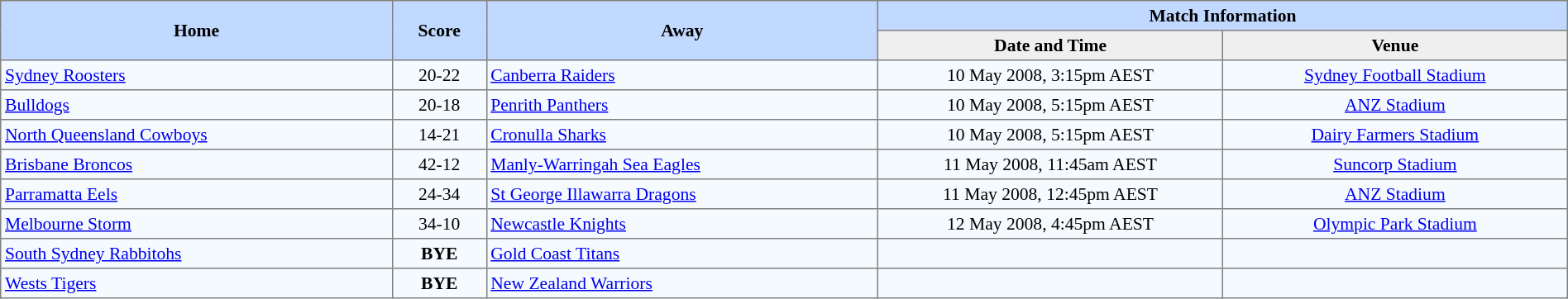<table border=1 style="border-collapse:collapse; font-size:90%;" cellpadding=3 cellspacing=0 width=100%>
<tr bgcolor=#C1D8FF>
<th rowspan=2 width=25%>Home</th>
<th rowspan=2 width=6%>Score</th>
<th rowspan=2 width=25%>Away</th>
<th colspan=6>Match Information</th>
</tr>
<tr bgcolor=#EFEFEF>
<th width=22%>Date and Time</th>
<th width=22%>Venue</th>
</tr>
<tr align=center bgcolor=#F5FAFF>
<td align=left> <a href='#'>Sydney Roosters</a></td>
<td>20-22</td>
<td align=left> <a href='#'>Canberra Raiders</a></td>
<td>10 May 2008, 3:15pm AEST</td>
<td><a href='#'>Sydney Football Stadium</a></td>
</tr>
<tr align=center bgcolor=#F5FAFF>
<td align=left> <a href='#'>Bulldogs</a></td>
<td>20-18</td>
<td align=left> <a href='#'>Penrith Panthers</a></td>
<td>10 May 2008, 5:15pm AEST</td>
<td><a href='#'>ANZ Stadium</a></td>
</tr>
<tr align=center bgcolor=#F5FAFF>
<td align=left> <a href='#'>North Queensland Cowboys</a></td>
<td>14-21</td>
<td align=left> <a href='#'>Cronulla Sharks</a></td>
<td>10 May 2008, 5:15pm AEST</td>
<td><a href='#'>Dairy Farmers Stadium</a></td>
</tr>
<tr align=center bgcolor=#F5FAFF>
<td align=left> <a href='#'>Brisbane Broncos</a></td>
<td>42-12</td>
<td align=left> <a href='#'>Manly-Warringah Sea Eagles</a></td>
<td>11 May 2008, 11:45am AEST</td>
<td><a href='#'>Suncorp Stadium</a></td>
</tr>
<tr align=center bgcolor=#F5FAFF>
<td align=left> <a href='#'>Parramatta Eels</a></td>
<td>24-34</td>
<td align=left> <a href='#'>St George Illawarra Dragons</a></td>
<td>11 May 2008, 12:45pm AEST</td>
<td><a href='#'>ANZ Stadium</a></td>
</tr>
<tr align=center bgcolor=#F5FAFF>
<td align=left> <a href='#'>Melbourne Storm</a></td>
<td>34-10</td>
<td align=left> <a href='#'>Newcastle Knights</a></td>
<td>12 May 2008, 4:45pm AEST</td>
<td><a href='#'>Olympic Park Stadium</a></td>
</tr>
<tr align=center bgcolor=#F5FAFF>
<td align=left> <a href='#'>South Sydney Rabbitohs</a></td>
<td><strong>BYE</strong></td>
<td align=left> <a href='#'>Gold Coast Titans</a></td>
<td></td>
<td></td>
</tr>
<tr align=center bgcolor=#F5FAFF>
<td align=left> <a href='#'>Wests Tigers</a></td>
<td><strong>BYE</strong></td>
<td align=left> <a href='#'>New Zealand Warriors</a></td>
<td></td>
<td></td>
</tr>
</table>
